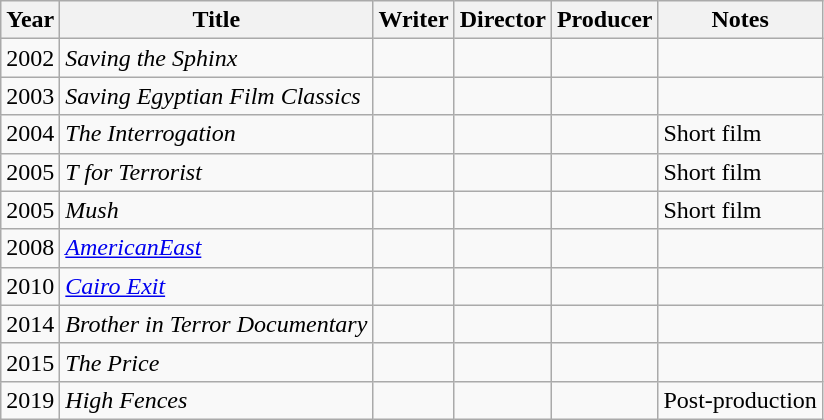<table class="wikitable sortable">
<tr>
<th>Year</th>
<th>Title</th>
<th>Writer</th>
<th>Director</th>
<th>Producer</th>
<th>Notes</th>
</tr>
<tr>
<td>2002</td>
<td><em>Saving the Sphinx</em></td>
<td style="text-align:center;"></td>
<td style="text-align:center;"></td>
<td style="text-align:center;"></td>
<td></td>
</tr>
<tr>
<td>2003</td>
<td><em>Saving Egyptian Film Classics</em></td>
<td style="text-align:center;"></td>
<td style="text-align:center;"></td>
<td style="text-align:center;"></td>
<td></td>
</tr>
<tr>
<td>2004</td>
<td><em>The Interrogation</em></td>
<td style="text-align:center;"></td>
<td style="text-align:center;"></td>
<td style="text-align:center;"></td>
<td>Short film</td>
</tr>
<tr>
<td>2005</td>
<td><em>T for Terrorist</em></td>
<td style="text-align:center;"></td>
<td style="text-align:center;"></td>
<td style="text-align:center;"></td>
<td>Short film</td>
</tr>
<tr>
<td>2005</td>
<td><em>Mush</em></td>
<td style="text-align:center;"></td>
<td style="text-align:center;"></td>
<td style="text-align:center;"></td>
<td>Short film</td>
</tr>
<tr>
<td>2008</td>
<td><em><a href='#'>AmericanEast</a></em></td>
<td style="text-align:center;"></td>
<td style="text-align:center;"></td>
<td style="text-align:center;"></td>
<td></td>
</tr>
<tr>
<td>2010</td>
<td><em><a href='#'>Cairo Exit</a></em></td>
<td style="text-align:center;"></td>
<td style="text-align:center;"></td>
<td style="text-align:center;"></td>
<td></td>
</tr>
<tr>
<td>2014</td>
<td><em>Brother in Terror Documentary</em></td>
<td style="text-align:center;"></td>
<td style="text-align:center;"></td>
<td style="text-align:center;"></td>
<td></td>
</tr>
<tr>
<td>2015</td>
<td><em>The Price</em></td>
<td style="text-align:center;"></td>
<td style="text-align:center;"></td>
<td style="text-align:center;"></td>
<td></td>
</tr>
<tr>
<td>2019</td>
<td><em>High Fences</em></td>
<td style="text-align:center;"></td>
<td style="text-align:center;"></td>
<td style="text-align:center;"></td>
<td>Post-production</td>
</tr>
</table>
